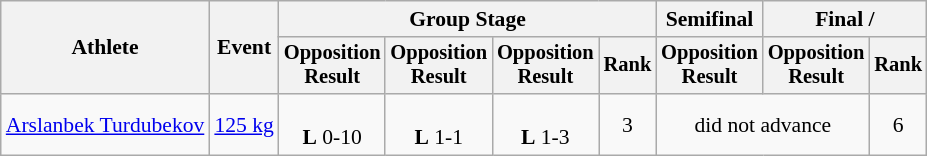<table class=wikitable style=font-size:90%;text-align:center>
<tr>
<th rowspan=2>Athlete</th>
<th rowspan=2>Event</th>
<th colspan=4>Group Stage</th>
<th>Semifinal</th>
<th colspan=2>Final / </th>
</tr>
<tr style=font-size:95%>
<th>Opposition<br>Result</th>
<th>Opposition<br>Result</th>
<th>Opposition<br>Result</th>
<th>Rank</th>
<th>Opposition<br>Result</th>
<th>Opposition<br>Result</th>
<th>Rank</th>
</tr>
<tr>
<td align=left><a href='#'>Arslanbek Turdubekov</a></td>
<td align=left><a href='#'>125 kg</a></td>
<td><br><strong>L</strong> 0-10</td>
<td><br><strong>L</strong> 1-1</td>
<td><br><strong>L</strong> 1-3</td>
<td>3</td>
<td colspan=2>did not advance</td>
<td>6</td>
</tr>
</table>
